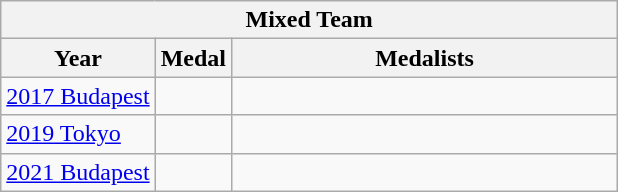<table class="wikitable" style="text-align: center;">
<tr>
<th colspan=3>Mixed Team</th>
</tr>
<tr>
<th>Year</th>
<th>Medal</th>
<th width=250>Medalists</th>
</tr>
<tr>
<td align=left> <a href='#'>2017 Budapest</a></td>
<td></td>
<td></td>
</tr>
<tr>
<td align=left> <a href='#'>2019 Tokyo</a></td>
<td></td>
<td></td>
</tr>
<tr>
<td align=left> <a href='#'>2021 Budapest</a></td>
<td></td>
<td></td>
</tr>
</table>
